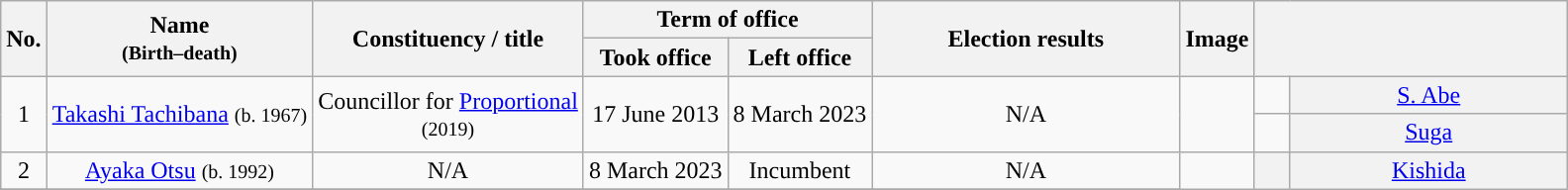<table class="wikitable"  style="text-align:center">
<tr>
<th rowspan=2>No.</th>
<th rowspan=2>Name<br><small>(Birth–death)</small></th>
<th rowspan=2>Constituency / title</th>
<th colspan=2>Term of office</th>
<th rowspan=2 width=200>Election results</th>
<th rowspan=2>Image</th>
<th colspan="2" style="width:20%;" rowspan="2"><a href='#'></a> </th>
</tr>
<tr>
<th>Took office</th>
<th>Left office</th>
</tr>
<tr>
<td rowspan=3>1</td>
<td rowspan=3><a href='#'>Takashi Tachibana</a> <small>(b. 1967)</small></td>
<td rowspan=3>Councillor for <a href='#'>Proportional</a><br><small>(2019)</small></td>
<td rowspan=3>17 June 2013</td>
<td rowspan=3>8 March 2023</td>
<td rowspan=3>N/A</td>
<td rowspan=3></td>
<td style="background-color: "></td>
<th style="font-weight:normal"><a href='#'>S. Abe</a> <small></small></th>
</tr>
<tr>
<td style="background-color: "></td>
<th style="font-weight:normal"><a href='#'>Suga</a> <small></small></th>
</tr>
<tr>
<th rowspan=3 style="background-color: "></th>
<th rowspan="3" style="font-weight:normal"><a href='#'>Kishida</a> <small></small></th>
</tr>
<tr>
<td>2</td>
<td><a href='#'>Ayaka Otsu</a> <small>(b. 1992)</small></td>
<td>N/A</td>
<td>8 March 2023</td>
<td>Incumbent</td>
<td>N/A</td>
</tr>
<tr>
</tr>
</table>
